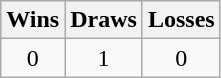<table class="wikitable">
<tr>
<th>Wins</th>
<th>Draws</th>
<th>Losses</th>
</tr>
<tr>
<td align=center>0</td>
<td align=center>1</td>
<td align=center>0</td>
</tr>
</table>
